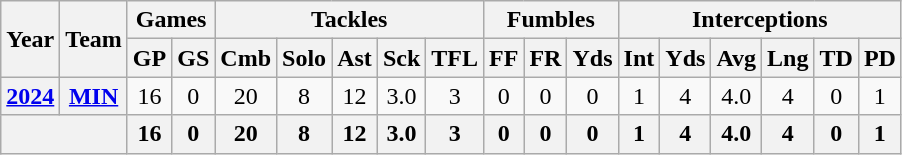<table class= "wikitable" style="text-align:center;">
<tr>
<th rowspan="2">Year</th>
<th rowspan="2">Team</th>
<th colspan="2">Games</th>
<th colspan="5">Tackles</th>
<th colspan="3">Fumbles</th>
<th colspan="6">Interceptions</th>
</tr>
<tr>
<th>GP</th>
<th>GS</th>
<th>Cmb</th>
<th>Solo</th>
<th>Ast</th>
<th>Sck</th>
<th>TFL</th>
<th>FF</th>
<th>FR</th>
<th>Yds</th>
<th>Int</th>
<th>Yds</th>
<th>Avg</th>
<th>Lng</th>
<th>TD</th>
<th>PD</th>
</tr>
<tr>
<th><a href='#'>2024</a></th>
<th><a href='#'>MIN</a></th>
<td>16</td>
<td>0</td>
<td>20</td>
<td>8</td>
<td>12</td>
<td>3.0</td>
<td>3</td>
<td>0</td>
<td>0</td>
<td>0</td>
<td>1</td>
<td>4</td>
<td>4.0</td>
<td>4</td>
<td>0</td>
<td>1</td>
</tr>
<tr>
<th colspan="2"></th>
<th>16</th>
<th>0</th>
<th>20</th>
<th>8</th>
<th>12</th>
<th>3.0</th>
<th>3</th>
<th>0</th>
<th>0</th>
<th>0</th>
<th>1</th>
<th>4</th>
<th>4.0</th>
<th>4</th>
<th>0</th>
<th>1</th>
</tr>
</table>
